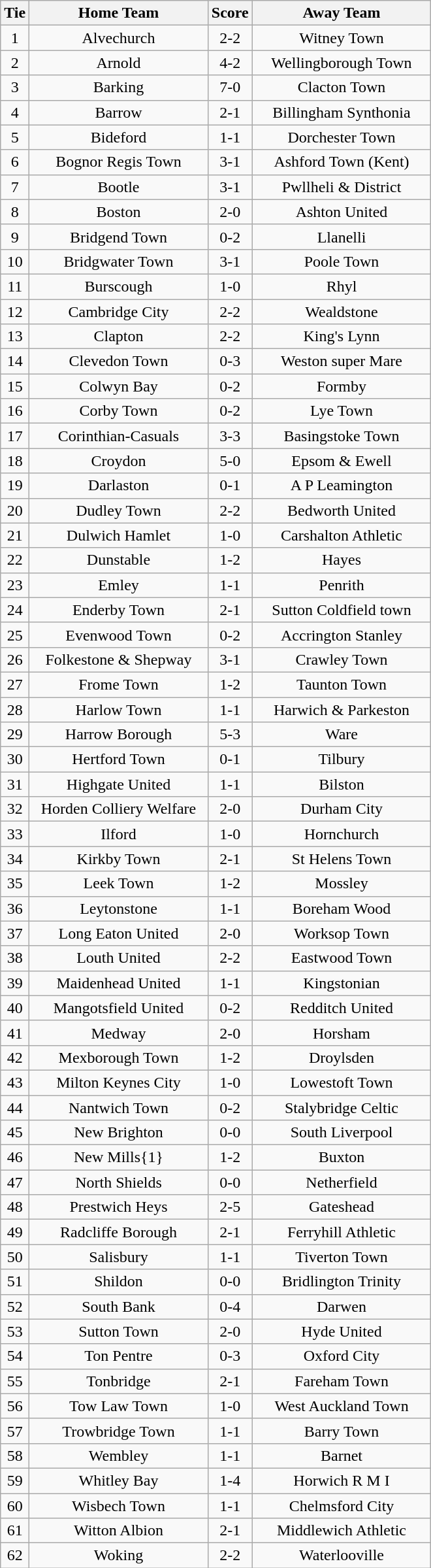<table class="wikitable" style="text-align:center;">
<tr>
<th width=20>Tie</th>
<th width=175>Home Team</th>
<th width=20>Score</th>
<th width=175>Away Team</th>
</tr>
<tr>
<td>1</td>
<td>Alvechurch</td>
<td>2-2</td>
<td>Witney Town</td>
</tr>
<tr>
<td>2</td>
<td>Arnold</td>
<td>4-2</td>
<td>Wellingborough Town</td>
</tr>
<tr>
<td>3</td>
<td>Barking</td>
<td>7-0</td>
<td>Clacton Town</td>
</tr>
<tr>
<td>4</td>
<td>Barrow</td>
<td>2-1</td>
<td>Billingham Synthonia</td>
</tr>
<tr>
<td>5</td>
<td>Bideford</td>
<td>1-1</td>
<td>Dorchester Town</td>
</tr>
<tr>
<td>6</td>
<td>Bognor Regis Town</td>
<td>3-1</td>
<td>Ashford Town (Kent)</td>
</tr>
<tr>
<td>7</td>
<td>Bootle</td>
<td>3-1</td>
<td>Pwllheli & District</td>
</tr>
<tr>
<td>8</td>
<td>Boston</td>
<td>2-0</td>
<td>Ashton United</td>
</tr>
<tr>
<td>9</td>
<td>Bridgend Town</td>
<td>0-2</td>
<td>Llanelli</td>
</tr>
<tr>
<td>10</td>
<td>Bridgwater Town</td>
<td>3-1</td>
<td>Poole Town</td>
</tr>
<tr>
<td>11</td>
<td>Burscough</td>
<td>1-0</td>
<td>Rhyl</td>
</tr>
<tr>
<td>12</td>
<td>Cambridge City</td>
<td>2-2</td>
<td>Wealdstone</td>
</tr>
<tr>
<td>13</td>
<td>Clapton</td>
<td>2-2</td>
<td>King's Lynn</td>
</tr>
<tr>
<td>14</td>
<td>Clevedon Town</td>
<td>0-3</td>
<td>Weston super Mare</td>
</tr>
<tr>
<td>15</td>
<td>Colwyn Bay</td>
<td>0-2</td>
<td>Formby</td>
</tr>
<tr>
<td>16</td>
<td>Corby Town</td>
<td>0-2</td>
<td>Lye Town</td>
</tr>
<tr>
<td>17</td>
<td>Corinthian-Casuals</td>
<td>3-3</td>
<td>Basingstoke Town</td>
</tr>
<tr>
<td>18</td>
<td>Croydon</td>
<td>5-0</td>
<td>Epsom & Ewell</td>
</tr>
<tr>
<td>19</td>
<td>Darlaston</td>
<td>0-1</td>
<td>A P Leamington</td>
</tr>
<tr>
<td>20</td>
<td>Dudley Town</td>
<td>2-2</td>
<td>Bedworth United</td>
</tr>
<tr>
<td>21</td>
<td>Dulwich Hamlet</td>
<td>1-0</td>
<td>Carshalton Athletic</td>
</tr>
<tr>
<td>22</td>
<td>Dunstable</td>
<td>1-2</td>
<td>Hayes</td>
</tr>
<tr>
<td>23</td>
<td>Emley</td>
<td>1-1</td>
<td>Penrith</td>
</tr>
<tr>
<td>24</td>
<td>Enderby Town</td>
<td>2-1</td>
<td>Sutton Coldfield town</td>
</tr>
<tr>
<td>25</td>
<td>Evenwood Town</td>
<td>0-2</td>
<td>Accrington Stanley</td>
</tr>
<tr>
<td>26</td>
<td>Folkestone & Shepway</td>
<td>3-1</td>
<td>Crawley Town</td>
</tr>
<tr>
<td>27</td>
<td>Frome Town</td>
<td>1-2</td>
<td>Taunton Town</td>
</tr>
<tr>
<td>28</td>
<td>Harlow Town</td>
<td>1-1</td>
<td>Harwich & Parkeston</td>
</tr>
<tr>
<td>29</td>
<td>Harrow Borough</td>
<td>5-3</td>
<td>Ware</td>
</tr>
<tr>
<td>30</td>
<td>Hertford Town</td>
<td>0-1</td>
<td>Tilbury</td>
</tr>
<tr>
<td>31</td>
<td>Highgate United</td>
<td>1-1</td>
<td>Bilston</td>
</tr>
<tr>
<td>32</td>
<td>Horden Colliery Welfare</td>
<td>2-0</td>
<td>Durham City</td>
</tr>
<tr>
<td>33</td>
<td>Ilford</td>
<td>1-0</td>
<td>Hornchurch</td>
</tr>
<tr>
<td>34</td>
<td>Kirkby Town</td>
<td>2-1</td>
<td>St Helens Town</td>
</tr>
<tr>
<td>35</td>
<td>Leek Town</td>
<td>1-2</td>
<td>Mossley</td>
</tr>
<tr>
<td>36</td>
<td>Leytonstone</td>
<td>1-1</td>
<td>Boreham Wood</td>
</tr>
<tr>
<td>37</td>
<td>Long Eaton United</td>
<td>2-0</td>
<td>Worksop Town</td>
</tr>
<tr>
<td>38</td>
<td>Louth United</td>
<td>2-2</td>
<td>Eastwood Town</td>
</tr>
<tr>
<td>39</td>
<td>Maidenhead United</td>
<td>1-1</td>
<td>Kingstonian</td>
</tr>
<tr>
<td>40</td>
<td>Mangotsfield United</td>
<td>0-2</td>
<td>Redditch United</td>
</tr>
<tr>
<td>41</td>
<td>Medway</td>
<td>2-0</td>
<td>Horsham</td>
</tr>
<tr>
<td>42</td>
<td>Mexborough Town</td>
<td>1-2</td>
<td>Droylsden</td>
</tr>
<tr>
<td>43</td>
<td>Milton Keynes City</td>
<td>1-0</td>
<td>Lowestoft Town</td>
</tr>
<tr>
<td>44</td>
<td>Nantwich Town</td>
<td>0-2</td>
<td>Stalybridge Celtic</td>
</tr>
<tr>
<td>45</td>
<td>New Brighton</td>
<td>0-0</td>
<td>South Liverpool</td>
</tr>
<tr>
<td>46</td>
<td>New Mills{1}</td>
<td>1-2</td>
<td>Buxton</td>
</tr>
<tr>
<td>47</td>
<td>North Shields</td>
<td>0-0</td>
<td>Netherfield</td>
</tr>
<tr>
<td>48</td>
<td>Prestwich Heys</td>
<td>2-5</td>
<td>Gateshead</td>
</tr>
<tr>
<td>49</td>
<td>Radcliffe Borough</td>
<td>2-1</td>
<td>Ferryhill Athletic</td>
</tr>
<tr>
<td>50</td>
<td>Salisbury</td>
<td>1-1</td>
<td>Tiverton Town</td>
</tr>
<tr>
<td>51</td>
<td>Shildon</td>
<td>0-0</td>
<td>Bridlington Trinity</td>
</tr>
<tr>
<td>52</td>
<td>South Bank</td>
<td>0-4</td>
<td>Darwen</td>
</tr>
<tr>
<td>53</td>
<td>Sutton Town</td>
<td>2-0</td>
<td>Hyde United</td>
</tr>
<tr>
<td>54</td>
<td>Ton Pentre</td>
<td>0-3</td>
<td>Oxford City</td>
</tr>
<tr>
<td>55</td>
<td>Tonbridge</td>
<td>2-1</td>
<td>Fareham Town</td>
</tr>
<tr>
<td>56</td>
<td>Tow Law Town</td>
<td>1-0</td>
<td>West Auckland Town</td>
</tr>
<tr>
<td>57</td>
<td>Trowbridge Town</td>
<td>1-1</td>
<td>Barry Town</td>
</tr>
<tr>
<td>58</td>
<td>Wembley</td>
<td>1-1</td>
<td>Barnet</td>
</tr>
<tr>
<td>59</td>
<td>Whitley Bay</td>
<td>1-4</td>
<td>Horwich R M I</td>
</tr>
<tr>
<td>60</td>
<td>Wisbech Town</td>
<td>1-1</td>
<td>Chelmsford City</td>
</tr>
<tr>
<td>61</td>
<td>Witton Albion</td>
<td>2-1</td>
<td>Middlewich Athletic</td>
</tr>
<tr>
<td>62</td>
<td>Woking</td>
<td>2-2</td>
<td>Waterlooville</td>
</tr>
</table>
